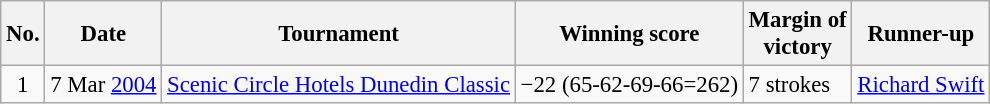<table class="wikitable" style="font-size:95%;">
<tr>
<th>No.</th>
<th>Date</th>
<th>Tournament</th>
<th>Winning score</th>
<th>Margin of<br>victory</th>
<th>Runner-up</th>
</tr>
<tr>
<td align=center>1</td>
<td align=right>7 Mar <a href='#'>2004</a></td>
<td><a href='#'>Scenic Circle Hotels Dunedin Classic</a></td>
<td>−22 (65-62-69-66=262)</td>
<td>7 strokes</td>
<td> <a href='#'>Richard Swift</a></td>
</tr>
</table>
